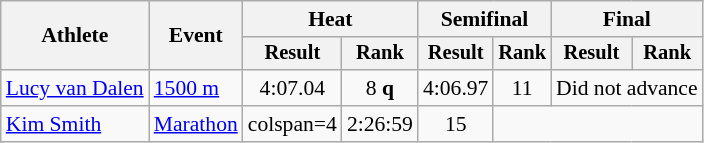<table class="wikitable" style="font-size:90%">
<tr>
<th rowspan="2">Athlete</th>
<th rowspan="2">Event</th>
<th colspan="2">Heat</th>
<th colspan="2">Semifinal</th>
<th colspan="2">Final</th>
</tr>
<tr style="font-size:95%">
<th>Result</th>
<th>Rank</th>
<th>Result</th>
<th>Rank</th>
<th>Result</th>
<th>Rank</th>
</tr>
<tr align=center>
<td align=left><a href='#'>Lucy van Dalen</a></td>
<td align=left><a href='#'>1500 m</a></td>
<td>4:07.04</td>
<td>8 <strong>q</strong></td>
<td>4:06.97</td>
<td>11</td>
<td colspan=2>Did not advance</td>
</tr>
<tr align=center>
<td align=left><a href='#'>Kim Smith</a></td>
<td align=left><a href='#'>Marathon</a></td>
<td>colspan=4 </td>
<td>2:26:59</td>
<td>15</td>
</tr>
</table>
